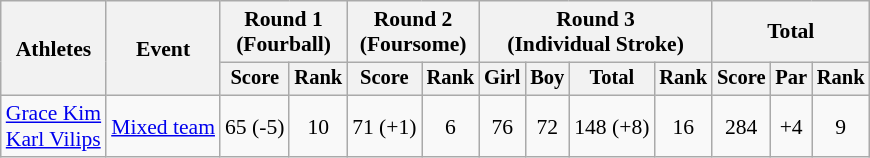<table class="wikitable" style="font-size:90%">
<tr>
<th rowspan="2">Athletes</th>
<th rowspan="2">Event</th>
<th colspan="2">Round 1<br>(Fourball)</th>
<th colspan="2">Round 2<br>(Foursome)</th>
<th colspan="4">Round 3<br>(Individual Stroke)</th>
<th colspan="3">Total</th>
</tr>
<tr style="font-size:95%">
<th>Score</th>
<th>Rank</th>
<th>Score</th>
<th>Rank</th>
<th>Girl</th>
<th>Boy</th>
<th>Total</th>
<th>Rank</th>
<th>Score</th>
<th>Par</th>
<th>Rank</th>
</tr>
<tr align=center>
<td align=left><a href='#'>Grace Kim</a><br><a href='#'>Karl Vilips</a></td>
<td align=left><a href='#'>Mixed team</a></td>
<td>65 (-5)</td>
<td>10</td>
<td>71 (+1)</td>
<td>6</td>
<td>76</td>
<td>72</td>
<td>148 (+8)</td>
<td>16</td>
<td>284</td>
<td>+4</td>
<td>9</td>
</tr>
</table>
